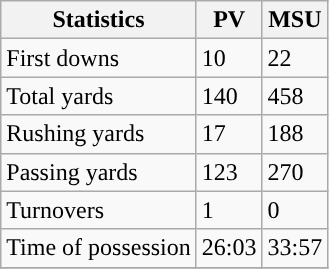<table class="wikitable" style="float: left;">
<tr>
<th>Statistics</th>
<th>PV</th>
<th>MSU</th>
</tr>
<tr>
<td>First downs</td>
<td>10</td>
<td>22</td>
</tr>
<tr>
<td>Total yards</td>
<td>140</td>
<td>458</td>
</tr>
<tr>
<td>Rushing yards</td>
<td>17</td>
<td>188</td>
</tr>
<tr>
<td>Passing yards</td>
<td>123</td>
<td>270</td>
</tr>
<tr>
<td>Turnovers</td>
<td>1</td>
<td>0</td>
</tr>
<tr>
<td>Time of possession</td>
<td>26:03</td>
<td>33:57</td>
</tr>
<tr>
</tr>
</table>
